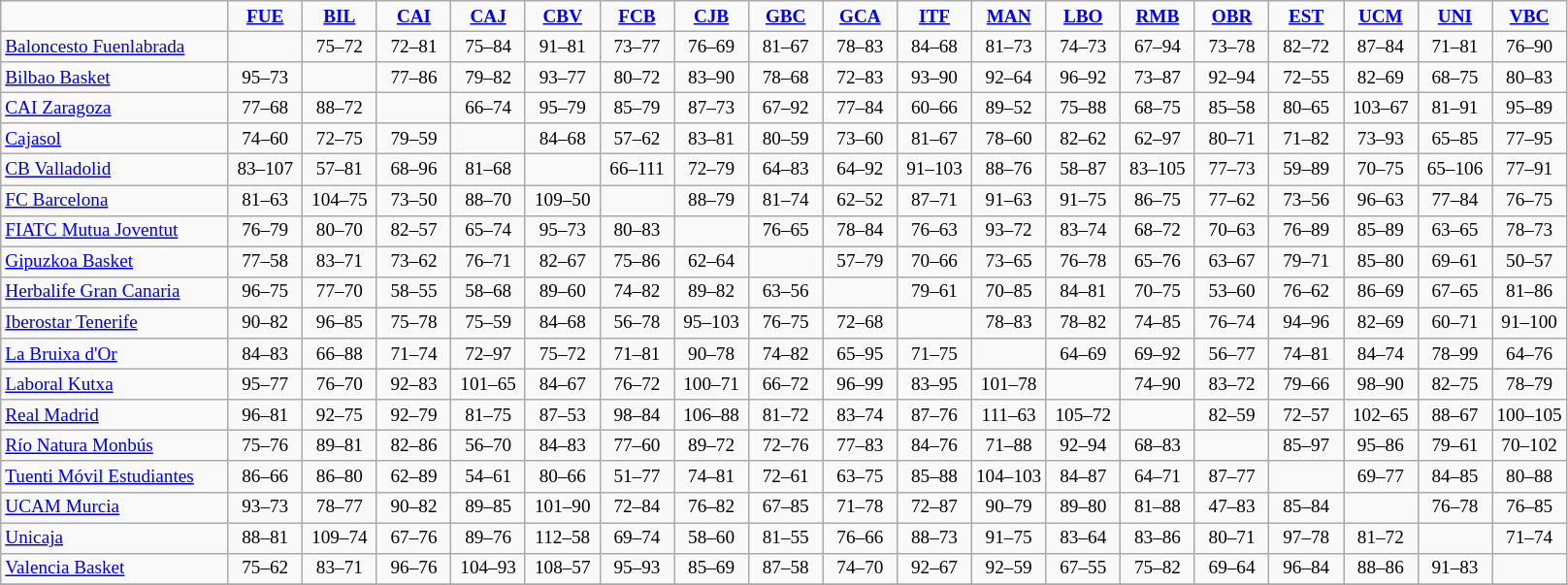<table style="font-size: 80%; text-align: center" class="wikitable">
<tr>
<td width=150></td>
<td width=45><strong><a href='#'>FUE</a></strong></td>
<td width=45><strong><a href='#'>BIL</a></strong></td>
<td width=45><strong><a href='#'>CAI</a></strong></td>
<td width=45><strong><a href='#'>CAJ</a></strong></td>
<td width=45><strong><a href='#'>CBV</a></strong></td>
<td width=45><strong><a href='#'>FCB</a></strong></td>
<td width=45><strong><a href='#'>CJB</a></strong></td>
<td width=45><strong><a href='#'>GBC</a></strong></td>
<td width=45><strong><a href='#'>GCA</a></strong></td>
<td width=45><strong><a href='#'>ITF</a></strong></td>
<td width=45><strong><a href='#'>MAN</a></strong></td>
<td width=45><strong><a href='#'>LBO</a></strong></td>
<td width=45><strong><a href='#'>RMB</a></strong></td>
<td width=45><strong><a href='#'>OBR</a></strong></td>
<td width=45><strong><a href='#'>EST</a></strong></td>
<td width=45><strong><a href='#'>UCM</a></strong></td>
<td width=45><strong><a href='#'>UNI</a></strong></td>
<td width=45><strong><a href='#'>VBC</a></strong></td>
</tr>
<tr>
<td align=left><a href='#'>Baloncesto Fuenlabrada</a></td>
<td></td>
<td>75–72</td>
<td>72–81</td>
<td>75–84</td>
<td>91–81</td>
<td>73–77</td>
<td>76–69</td>
<td>81–67</td>
<td>78–83</td>
<td>84–68</td>
<td>81–73</td>
<td>74–73</td>
<td>67–94</td>
<td>73–78</td>
<td>82–72</td>
<td>87–84</td>
<td>71–81</td>
<td>76–90</td>
</tr>
<tr>
<td align=left><a href='#'>Bilbao Basket</a></td>
<td>95–73</td>
<td></td>
<td>77–86</td>
<td>79–82</td>
<td>93–77</td>
<td>80–72</td>
<td>83–90</td>
<td>78–68</td>
<td>72–83</td>
<td>93–90</td>
<td>92–64</td>
<td>96–92</td>
<td>73–87</td>
<td>92–94</td>
<td>72–55</td>
<td>82–69</td>
<td>68–75</td>
<td>80–83</td>
</tr>
<tr>
<td align=left><a href='#'>CAI Zaragoza</a></td>
<td>77–68</td>
<td>88–72</td>
<td></td>
<td>66–74</td>
<td>95–79</td>
<td>85–79</td>
<td>87–73</td>
<td>67–92</td>
<td>77–84</td>
<td>60–66</td>
<td>89–52</td>
<td>75–88</td>
<td>68–75</td>
<td>85–58</td>
<td>80–65</td>
<td>103–67</td>
<td>81–91</td>
<td>95–89</td>
</tr>
<tr>
<td align=left><a href='#'>Cajasol</a></td>
<td>74–60</td>
<td>72–75</td>
<td>79–59</td>
<td></td>
<td>84–68</td>
<td>57–62</td>
<td>83–81</td>
<td>80–59</td>
<td>73–60</td>
<td>81–67</td>
<td>78–60</td>
<td>82–62</td>
<td>62–97</td>
<td>80–71</td>
<td>71–82</td>
<td>73–93</td>
<td>65–85</td>
<td>77–95</td>
</tr>
<tr>
<td align=left><a href='#'>CB Valladolid</a></td>
<td>83–107</td>
<td>57–81</td>
<td>68–96</td>
<td>81–68</td>
<td></td>
<td>66–111</td>
<td>72–79</td>
<td>64–83</td>
<td>64–92</td>
<td>91–103</td>
<td>88–76</td>
<td>58–87</td>
<td>83–105</td>
<td>77–73</td>
<td>59–89</td>
<td>70–75</td>
<td>65–106</td>
<td>77–91</td>
</tr>
<tr>
<td align=left><a href='#'>FC Barcelona</a></td>
<td>81–63</td>
<td>104–75</td>
<td>73–50</td>
<td>88–70</td>
<td>109–50</td>
<td></td>
<td>88–79</td>
<td>81–74</td>
<td>62–52</td>
<td>87–71</td>
<td>91–63</td>
<td>91–75</td>
<td>86–75</td>
<td>77–62</td>
<td>73–56</td>
<td>96–63</td>
<td>77–84</td>
<td>76–75</td>
</tr>
<tr>
<td align=left><a href='#'>FIATC Mutua Joventut</a></td>
<td>76–79</td>
<td>80–70</td>
<td>82–57</td>
<td>65–74</td>
<td>95–73</td>
<td>80–83</td>
<td></td>
<td>76–65</td>
<td>78–84</td>
<td>76–63</td>
<td>93–72</td>
<td>83–74</td>
<td>68–72</td>
<td>70–63</td>
<td>76–89</td>
<td>85–89</td>
<td>63–65</td>
<td>78–73</td>
</tr>
<tr>
<td align=left><a href='#'>Gipuzkoa Basket</a></td>
<td>77–58</td>
<td>83–71</td>
<td>73–62</td>
<td>76–71</td>
<td>82–67</td>
<td>75–86</td>
<td>62–64</td>
<td></td>
<td>57–79</td>
<td>70–66</td>
<td>73–65</td>
<td>76–78</td>
<td>65–76</td>
<td>63–67</td>
<td>79–71</td>
<td>85–80</td>
<td>69–61</td>
<td>50–57</td>
</tr>
<tr>
<td align=left><a href='#'>Herbalife Gran Canaria</a></td>
<td>96–75</td>
<td>77–70</td>
<td>58–55</td>
<td>58–68</td>
<td>89–60</td>
<td>74–82</td>
<td>89–82</td>
<td>63–56</td>
<td></td>
<td>79–61</td>
<td>70–85</td>
<td>84–81</td>
<td>70–75</td>
<td>53–60</td>
<td>76–62</td>
<td>86–69</td>
<td>67–65</td>
<td>81–86</td>
</tr>
<tr>
<td align=left><a href='#'>Iberostar Tenerife</a></td>
<td>90–82</td>
<td>96–85</td>
<td>75–78</td>
<td>75–59</td>
<td>84–68</td>
<td>56–78</td>
<td>95–103</td>
<td>76–75</td>
<td>72–68</td>
<td></td>
<td>78–83</td>
<td>78–82</td>
<td>74–85</td>
<td>76–74</td>
<td>94–96</td>
<td>82–69</td>
<td>60–71</td>
<td>91–100</td>
</tr>
<tr>
<td align=left><a href='#'>La Bruixa d'Or</a></td>
<td>84–83</td>
<td>66–88</td>
<td>71–74</td>
<td>72–97</td>
<td>75–72</td>
<td>71–81</td>
<td>90–78</td>
<td>74–82</td>
<td>65–95</td>
<td>71–75</td>
<td></td>
<td>64–69</td>
<td>69–92</td>
<td>56–77</td>
<td>74–81</td>
<td>84–74</td>
<td>78–99</td>
<td>64–76</td>
</tr>
<tr>
<td align=left><a href='#'>Laboral Kutxa</a></td>
<td>95–77</td>
<td>76–70</td>
<td>92–83</td>
<td>101–65</td>
<td>84–67</td>
<td>76–72</td>
<td>100–71</td>
<td>66–72</td>
<td>96–99</td>
<td>83–95</td>
<td>101–78</td>
<td></td>
<td>74–90</td>
<td>83–72</td>
<td>79–66</td>
<td>98–90</td>
<td>82–75</td>
<td>78–79</td>
</tr>
<tr>
<td align=left><a href='#'>Real Madrid</a></td>
<td>96–81</td>
<td>92–75</td>
<td>92–79</td>
<td>81–75</td>
<td>87–53</td>
<td>98–84</td>
<td>106–88</td>
<td>81–72</td>
<td>83–74</td>
<td>87–76</td>
<td>111–63</td>
<td>105–72</td>
<td></td>
<td>82–59</td>
<td>72–57</td>
<td>102–65</td>
<td>88–67</td>
<td>100–105</td>
</tr>
<tr>
<td align=left><a href='#'>Río Natura Monbús</a></td>
<td>75–76</td>
<td>89–81</td>
<td>82–86</td>
<td>56–70</td>
<td>84–83</td>
<td>77–60</td>
<td>89–72</td>
<td>72–76</td>
<td>77–83</td>
<td>84–76</td>
<td>71–88</td>
<td>92–94</td>
<td>68–83</td>
<td></td>
<td>85–97</td>
<td>95–86</td>
<td>79–61</td>
<td>70–102</td>
</tr>
<tr>
<td align=left><a href='#'>Tuenti Móvil Estudiantes</a></td>
<td>86–66</td>
<td>86–80</td>
<td>62–89</td>
<td>54–61</td>
<td>80–66</td>
<td>51–77</td>
<td>74–81</td>
<td>72–61</td>
<td>63–75</td>
<td>85–88</td>
<td>104–103</td>
<td>84–87</td>
<td>64–71</td>
<td>87–77</td>
<td></td>
<td>69–77</td>
<td>84–85</td>
<td>80–88</td>
</tr>
<tr>
<td align=left><a href='#'>UCAM Murcia</a></td>
<td>93–73</td>
<td>78–77</td>
<td>90–82</td>
<td>89–85</td>
<td>101–90</td>
<td>72–84</td>
<td>76–82</td>
<td>67–85</td>
<td>71–78</td>
<td>72–87</td>
<td>90–79</td>
<td>89–80</td>
<td>81–88</td>
<td>47–83</td>
<td>85–84</td>
<td></td>
<td>76–78</td>
<td>76–85</td>
</tr>
<tr>
<td align=left><a href='#'>Unicaja</a></td>
<td>88–81</td>
<td>109–74</td>
<td>67–76</td>
<td>89–76</td>
<td>112–58</td>
<td>69–74</td>
<td>58–60</td>
<td>81–55</td>
<td>76–66</td>
<td>88–73</td>
<td>91–75</td>
<td>83–64</td>
<td>83–86</td>
<td>80–71</td>
<td>97–78</td>
<td>81–72</td>
<td></td>
<td>71–74</td>
</tr>
<tr>
<td align=left><a href='#'>Valencia Basket</a></td>
<td>75–62</td>
<td>83–71</td>
<td>96–76</td>
<td>104–93</td>
<td>108–57</td>
<td>95–93</td>
<td>85–69</td>
<td>87–58</td>
<td>74–70</td>
<td>92–67</td>
<td>92–59</td>
<td>67–55</td>
<td>75–82</td>
<td>69–64</td>
<td>96–84</td>
<td>88–86</td>
<td>91–83</td>
<td></td>
</tr>
<tr>
</tr>
</table>
